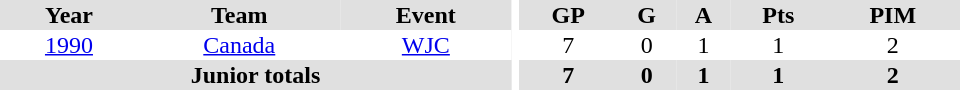<table border="0" cellpadding="1" cellspacing="0" ID="Table3" style="text-align:center; width:40em">
<tr ALIGN="center" bgcolor="#e0e0e0">
<th>Year</th>
<th>Team</th>
<th>Event</th>
<th rowspan="99" bgcolor="#ffffff"></th>
<th>GP</th>
<th>G</th>
<th>A</th>
<th>Pts</th>
<th>PIM</th>
</tr>
<tr>
<td><a href='#'>1990</a></td>
<td><a href='#'>Canada</a></td>
<td><a href='#'>WJC</a></td>
<td>7</td>
<td>0</td>
<td>1</td>
<td>1</td>
<td>2</td>
</tr>
<tr bgcolor="#e0e0e0">
<th colspan="3">Junior totals</th>
<th>7</th>
<th>0</th>
<th>1</th>
<th>1</th>
<th>2</th>
</tr>
</table>
